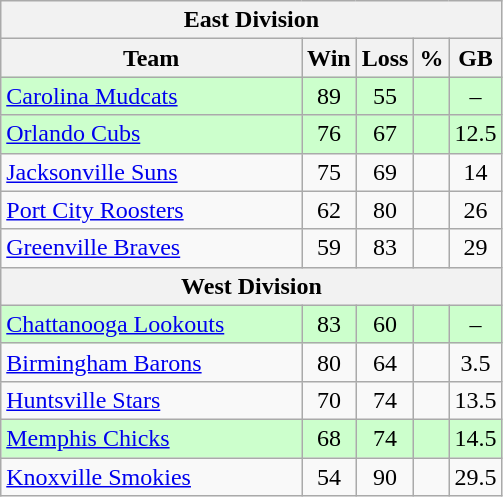<table class="wikitable">
<tr>
<th colspan="5">East Division</th>
</tr>
<tr>
<th width="60%">Team</th>
<th>Win</th>
<th>Loss</th>
<th>%</th>
<th>GB</th>
</tr>
<tr align=center bgcolor=ccffcc>
<td align=left><a href='#'>Carolina Mudcats</a></td>
<td>89</td>
<td>55</td>
<td></td>
<td>–</td>
</tr>
<tr align=center bgcolor=ccffcc>
<td align=left><a href='#'>Orlando Cubs</a></td>
<td>76</td>
<td>67</td>
<td></td>
<td>12.5</td>
</tr>
<tr align=center>
<td align=left><a href='#'>Jacksonville Suns</a></td>
<td>75</td>
<td>69</td>
<td></td>
<td>14</td>
</tr>
<tr align=center>
<td align=left><a href='#'>Port City Roosters</a></td>
<td>62</td>
<td>80</td>
<td></td>
<td>26</td>
</tr>
<tr align=center>
<td align=left><a href='#'>Greenville Braves</a></td>
<td>59</td>
<td>83</td>
<td></td>
<td>29</td>
</tr>
<tr>
<th colspan="5">West Division</th>
</tr>
<tr align=center bgcolor=ccffcc>
<td align=left><a href='#'>Chattanooga Lookouts</a></td>
<td>83</td>
<td>60</td>
<td></td>
<td>–</td>
</tr>
<tr align=center>
<td align=left><a href='#'>Birmingham Barons</a></td>
<td>80</td>
<td>64</td>
<td></td>
<td>3.5</td>
</tr>
<tr align=center>
<td align=left><a href='#'>Huntsville Stars</a></td>
<td>70</td>
<td>74</td>
<td></td>
<td>13.5</td>
</tr>
<tr align=center bgcolor=ccffcc>
<td align=left><a href='#'>Memphis Chicks</a></td>
<td>68</td>
<td>74</td>
<td></td>
<td>14.5</td>
</tr>
<tr align=center>
<td align=left><a href='#'>Knoxville Smokies</a></td>
<td>54</td>
<td>90</td>
<td></td>
<td>29.5</td>
</tr>
</table>
